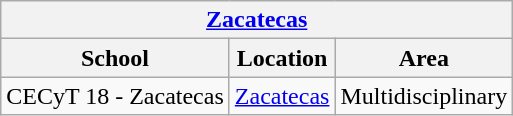<table class="wikitable">
<tr>
<th colspan="3"><a href='#'>Zacatecas</a></th>
</tr>
<tr>
<th>School</th>
<th>Location</th>
<th>Area</th>
</tr>
<tr>
<td>CECyT 18 - Zacatecas</td>
<td><a href='#'>Zacatecas</a></td>
<td>Multidisciplinary</td>
</tr>
</table>
